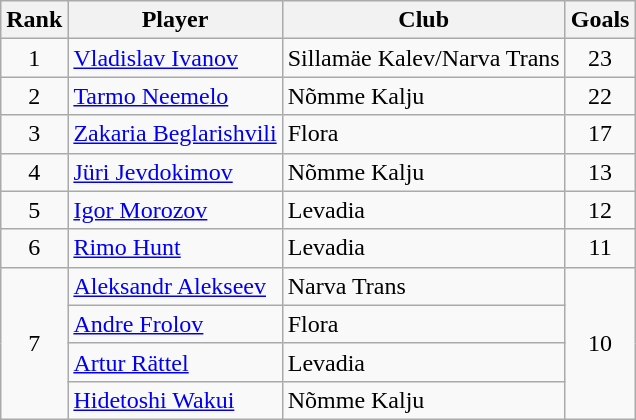<table class="wikitable" style="text-align:center">
<tr>
<th>Rank</th>
<th>Player</th>
<th>Club</th>
<th>Goals</th>
</tr>
<tr>
<td>1</td>
<td align=left> <a href='#'>Vladislav Ivanov</a></td>
<td align=left>Sillamäe Kalev/Narva Trans</td>
<td>23</td>
</tr>
<tr>
<td>2</td>
<td align=left> <a href='#'>Tarmo Neemelo</a></td>
<td align=left>Nõmme Kalju</td>
<td>22</td>
</tr>
<tr>
<td>3</td>
<td align=left> <a href='#'>Zakaria Beglarishvili</a></td>
<td align=left>Flora</td>
<td>17</td>
</tr>
<tr>
<td>4</td>
<td align=left> <a href='#'>Jüri Jevdokimov</a></td>
<td align=left>Nõmme Kalju</td>
<td>13</td>
</tr>
<tr>
<td>5</td>
<td align=left> <a href='#'>Igor Morozov</a></td>
<td align=left>Levadia</td>
<td>12</td>
</tr>
<tr>
<td>6</td>
<td align=left> <a href='#'>Rimo Hunt</a></td>
<td align=left>Levadia</td>
<td>11</td>
</tr>
<tr>
<td rowspan=4>7</td>
<td align=left> <a href='#'>Aleksandr Alekseev</a></td>
<td align=left>Narva Trans</td>
<td rowspan=4>10</td>
</tr>
<tr>
<td align=left> <a href='#'>Andre Frolov</a></td>
<td align=left>Flora</td>
</tr>
<tr>
<td align=left> <a href='#'>Artur Rättel</a></td>
<td align=left>Levadia</td>
</tr>
<tr>
<td align=left> <a href='#'>Hidetoshi Wakui</a></td>
<td align=left>Nõmme Kalju</td>
</tr>
</table>
